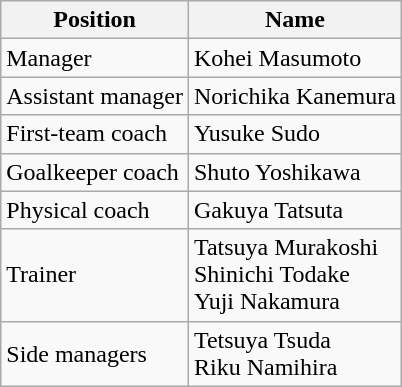<table class="wikitable">
<tr>
<th>Position</th>
<th>Name</th>
</tr>
<tr>
<td>Manager</td>
<td> Kohei Masumoto</td>
</tr>
<tr>
<td>Assistant manager</td>
<td> Norichika Kanemura</td>
</tr>
<tr>
<td>First-team coach</td>
<td> Yusuke Sudo</td>
</tr>
<tr>
<td>Goalkeeper coach</td>
<td> Shuto Yoshikawa</td>
</tr>
<tr>
<td>Physical coach</td>
<td> Gakuya Tatsuta</td>
</tr>
<tr>
<td>Trainer</td>
<td> Tatsuya Murakoshi <br>  Shinichi Todake <br>  Yuji Nakamura</td>
</tr>
<tr>
<td>Side managers</td>
<td> Tetsuya Tsuda <br>  Riku Namihira</td>
</tr>
</table>
